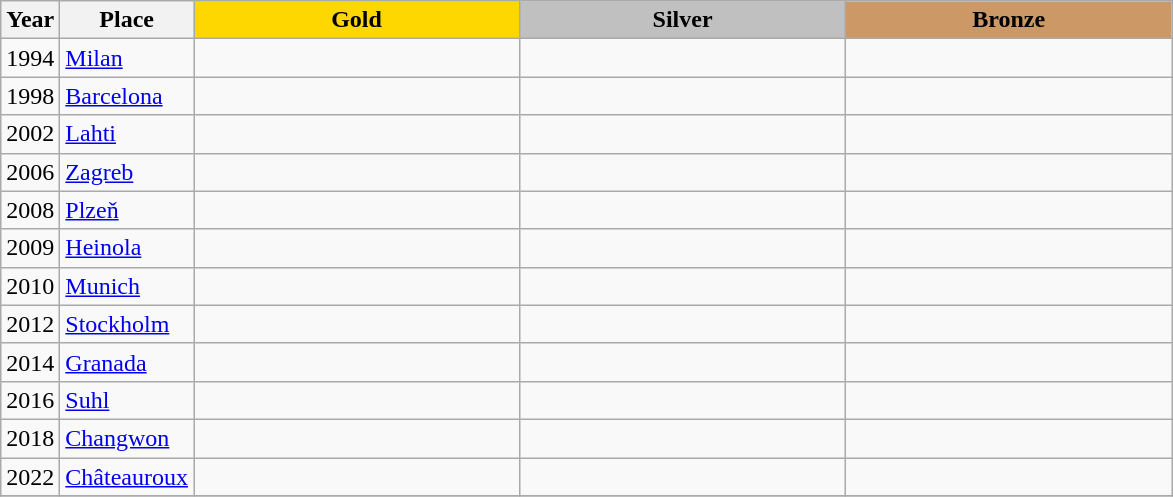<table class="wikitable">
<tr>
<th>Year</th>
<th>Place</th>
<th style="background:gold"    width="210">Gold</th>
<th style="background:silver"  width="210">Silver</th>
<th style="background:#cc9966" width="210">Bronze</th>
</tr>
<tr>
<td>1994</td>
<td> <a href='#'>Milan</a></td>
<td></td>
<td></td>
<td></td>
</tr>
<tr>
<td>1998</td>
<td> <a href='#'>Barcelona</a></td>
<td></td>
<td></td>
<td></td>
</tr>
<tr>
<td>2002</td>
<td> <a href='#'>Lahti</a></td>
<td></td>
<td></td>
<td></td>
</tr>
<tr>
<td>2006</td>
<td> <a href='#'>Zagreb</a></td>
<td></td>
<td></td>
<td></td>
</tr>
<tr>
<td>2008</td>
<td> <a href='#'>Plzeň</a></td>
<td></td>
<td></td>
<td></td>
</tr>
<tr>
<td>2009</td>
<td> <a href='#'>Heinola</a></td>
<td></td>
<td></td>
<td></td>
</tr>
<tr>
<td>2010</td>
<td> <a href='#'>Munich</a></td>
<td></td>
<td></td>
<td></td>
</tr>
<tr>
<td>2012</td>
<td> <a href='#'>Stockholm</a></td>
<td></td>
<td></td>
<td></td>
</tr>
<tr>
<td>2014</td>
<td> <a href='#'>Granada</a></td>
<td></td>
<td></td>
<td></td>
</tr>
<tr>
<td>2016</td>
<td> <a href='#'>Suhl</a></td>
<td></td>
<td></td>
<td></td>
</tr>
<tr>
<td>2018</td>
<td> <a href='#'>Changwon</a></td>
<td></td>
<td></td>
<td></td>
</tr>
<tr>
<td>2022</td>
<td> <a href='#'>Châteauroux</a></td>
<td></td>
<td></td>
<td></td>
</tr>
<tr>
</tr>
</table>
